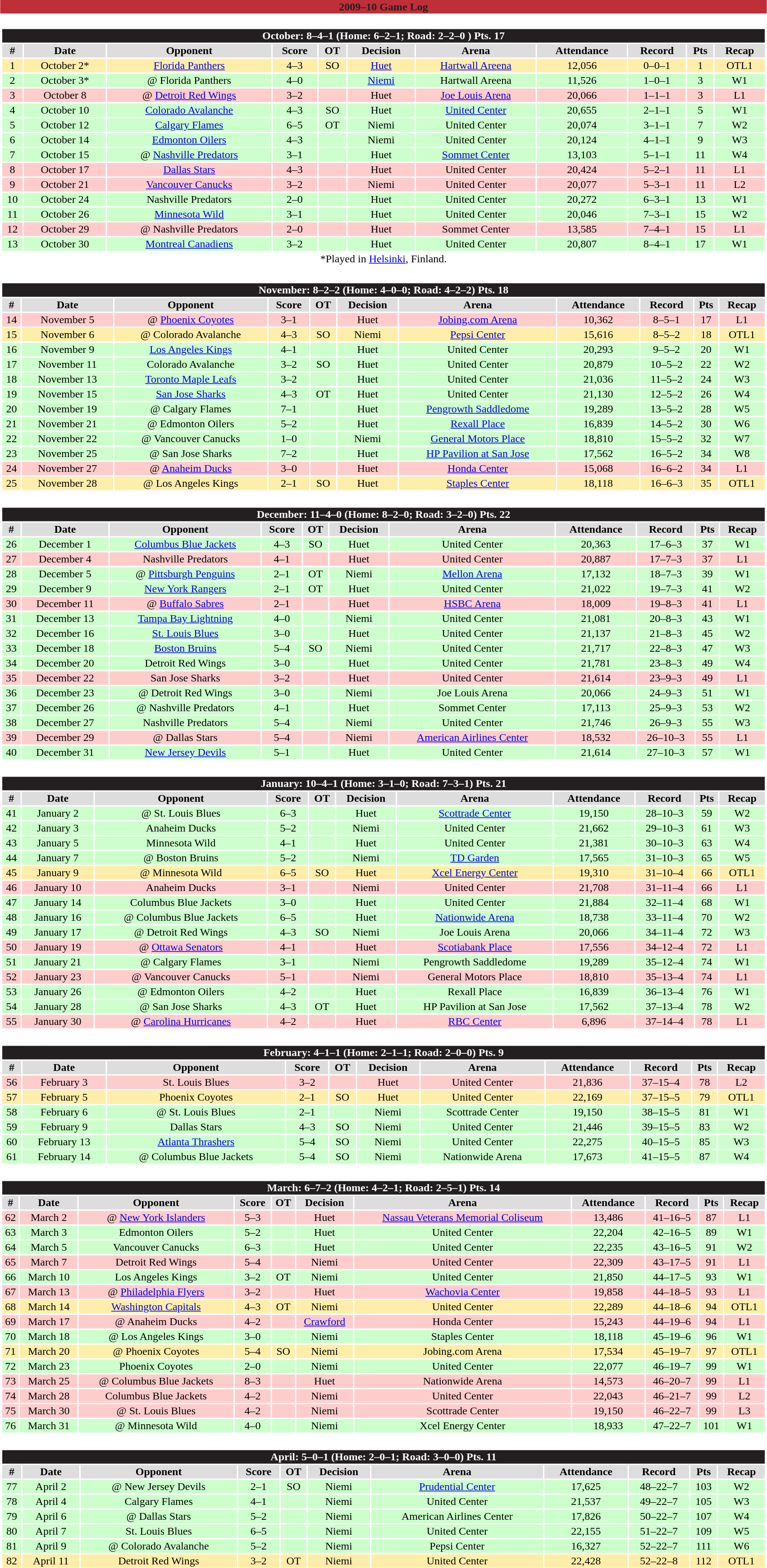<table class="toccolours"  style="width:90%; clear:both; margin:1.5em auto; text-align:center;">
<tr>
<th colspan=11 style="background:#BF2F38; color:#231F20;">2009–10 Game Log</th>
</tr>
<tr>
<td colspan=11><br><table class="toccolours collapsible collapsed" style="width:100%;">
<tr>
<th colspan="11" style="background:#231f20; color:#fff;">October: 8–4–1 (Home: 6–2–1; Road: 2–2–0 ) Pts. 17</th>
</tr>
<tr style="text-align:center; background:#ddd;">
<td><strong>#</strong></td>
<td><strong>Date</strong></td>
<td><strong>Opponent</strong></td>
<td><strong>Score</strong></td>
<td><strong>OT</strong></td>
<td><strong>Decision</strong></td>
<td><strong>Arena</strong></td>
<td><strong>Attendance</strong></td>
<td><strong>Record</strong></td>
<td><strong>Pts</strong></td>
<td><strong>Recap</strong></td>
</tr>
<tr style="text-align:center; background:#fea;">
<td>1</td>
<td>October 2*</td>
<td><a href='#'>Florida Panthers</a></td>
<td>4–3</td>
<td>SO</td>
<td><a href='#'>Huet</a></td>
<td><a href='#'>Hartwall Areena</a></td>
<td>12,056</td>
<td>0–0–1</td>
<td>1</td>
<td> OTL1</td>
</tr>
<tr style="text-align:center; background:#cfc;">
<td>2</td>
<td>October 3*</td>
<td>@ Florida Panthers</td>
<td>4–0</td>
<td></td>
<td><a href='#'>Niemi</a></td>
<td>Hartwall Areena</td>
<td>11,526</td>
<td>1–0–1</td>
<td>3</td>
<td> W1</td>
</tr>
<tr style="text-align:center; background:#fcc;">
<td>3</td>
<td>October 8</td>
<td>@ <a href='#'>Detroit Red Wings</a></td>
<td>3–2</td>
<td></td>
<td>Huet</td>
<td><a href='#'>Joe Louis Arena</a></td>
<td>20,066</td>
<td>1–1–1</td>
<td>3</td>
<td> L1</td>
</tr>
<tr style="text-align:center; background:#cfc;">
<td>4</td>
<td>October 10</td>
<td><a href='#'>Colorado Avalanche</a></td>
<td>4–3</td>
<td>SO</td>
<td>Huet</td>
<td><a href='#'>United Center</a></td>
<td>20,655</td>
<td>2–1–1</td>
<td>5</td>
<td> W1</td>
</tr>
<tr style="text-align:center; background:#cfc;">
<td>5</td>
<td>October 12</td>
<td><a href='#'>Calgary Flames</a></td>
<td>6–5</td>
<td>OT</td>
<td>Niemi</td>
<td>United Center</td>
<td>20,074</td>
<td>3–1–1</td>
<td>7</td>
<td> W2</td>
</tr>
<tr style="text-align:center; background:#cfc;">
<td>6</td>
<td>October 14</td>
<td><a href='#'>Edmonton Oilers</a></td>
<td>4–3</td>
<td></td>
<td>Niemi</td>
<td>United Center</td>
<td>20,124</td>
<td>4–1–1</td>
<td>9</td>
<td> W3</td>
</tr>
<tr style="text-align:center; background:#cfc;">
<td>7</td>
<td>October 15</td>
<td>@ <a href='#'>Nashville Predators</a></td>
<td>3–1</td>
<td></td>
<td>Huet</td>
<td><a href='#'>Sommet Center</a></td>
<td>13,103</td>
<td>5–1–1</td>
<td>11</td>
<td> W4</td>
</tr>
<tr style="text-align:center; background:#fcc;">
<td>8</td>
<td>October 17</td>
<td><a href='#'>Dallas Stars</a></td>
<td>4–3</td>
<td></td>
<td>Huet</td>
<td>United Center</td>
<td>20,424</td>
<td>5–2–1</td>
<td>11</td>
<td> L1</td>
</tr>
<tr style="text-align:center; background:#fcc;">
<td>9</td>
<td>October 21</td>
<td><a href='#'>Vancouver Canucks</a></td>
<td>3–2</td>
<td></td>
<td>Niemi</td>
<td>United Center</td>
<td>20,077</td>
<td>5–3–1</td>
<td>11</td>
<td> L2</td>
</tr>
<tr style="text-align:center; background:#cfc;">
<td>10</td>
<td>October 24</td>
<td>Nashville Predators</td>
<td>2–0</td>
<td></td>
<td>Huet</td>
<td>United Center</td>
<td>20,272</td>
<td>6–3–1</td>
<td>13</td>
<td> W1</td>
</tr>
<tr style="text-align:center; background:#cfc;">
<td>11</td>
<td>October 26</td>
<td><a href='#'>Minnesota Wild</a></td>
<td>3–1</td>
<td></td>
<td>Huet</td>
<td>United Center</td>
<td>20,046</td>
<td>7–3–1</td>
<td>15</td>
<td> W2</td>
</tr>
<tr style="text-align:center; background:#fcc;">
<td>12</td>
<td>October 29</td>
<td>@ Nashville Predators</td>
<td>2–0</td>
<td></td>
<td>Huet</td>
<td>Sommet Center</td>
<td>13,585</td>
<td>7–4–1</td>
<td>15</td>
<td> L1</td>
</tr>
<tr style="text-align:center; background:#cfc;">
<td>13</td>
<td>October 30</td>
<td><a href='#'>Montreal Canadiens</a></td>
<td>3–2</td>
<td></td>
<td>Huet</td>
<td>United Center</td>
<td>20,807</td>
<td>8–4–1</td>
<td>17</td>
<td> W1</td>
</tr>
<tr>
<td colspan="11" style="text-align:center;">*Played in <a href='#'>Helsinki</a>, Finland.</td>
</tr>
</table>
</td>
</tr>
<tr>
<td colspan=11><br><table class="toccolours collapsible collapsed" style="width:100%;">
<tr>
<th colspan="11" style="background:#231f20; color:#fff;">November: 8–2–2 (Home: 4–0–0; Road: 4–2–2) Pts. 18</th>
</tr>
<tr style="text-align:center; background:#ddd;">
<td><strong>#</strong></td>
<td><strong>Date</strong></td>
<td><strong>Opponent</strong></td>
<td><strong>Score</strong></td>
<td><strong>OT</strong></td>
<td><strong>Decision</strong></td>
<td><strong>Arena</strong></td>
<td><strong>Attendance</strong></td>
<td><strong>Record</strong></td>
<td><strong>Pts</strong></td>
<td><strong>Recap</strong></td>
</tr>
<tr style="text-align:center; background:#fcc;">
<td>14</td>
<td>November 5</td>
<td>@ <a href='#'>Phoenix Coyotes</a></td>
<td>3–1</td>
<td></td>
<td>Huet</td>
<td><a href='#'>Jobing.com Arena</a></td>
<td>10,362</td>
<td>8–5–1</td>
<td>17</td>
<td> L1</td>
</tr>
<tr style="text-align:center; background:#fea;">
<td>15</td>
<td>November 6</td>
<td>@ Colorado Avalanche</td>
<td>4–3</td>
<td>SO</td>
<td>Niemi</td>
<td><a href='#'>Pepsi Center</a></td>
<td>15,616</td>
<td>8–5–2</td>
<td>18</td>
<td> OTL1</td>
</tr>
<tr style="text-align:center; background:#cfc;">
<td>16</td>
<td>November 9</td>
<td><a href='#'>Los Angeles Kings</a></td>
<td>4–1</td>
<td></td>
<td>Huet</td>
<td>United Center</td>
<td>20,293</td>
<td>9–5–2</td>
<td>20</td>
<td> W1</td>
</tr>
<tr style="text-align:center; background:#cfc;">
<td>17</td>
<td>November 11</td>
<td>Colorado Avalanche</td>
<td>3–2</td>
<td>SO</td>
<td>Huet</td>
<td>United Center</td>
<td>20,879</td>
<td>10–5–2</td>
<td>22</td>
<td> W2</td>
</tr>
<tr style="text-align:center; background:#cfc;">
<td>18</td>
<td>November 13</td>
<td><a href='#'>Toronto Maple Leafs</a></td>
<td>3–2</td>
<td></td>
<td>Huet</td>
<td>United Center</td>
<td>21,036</td>
<td>11–5–2</td>
<td>24</td>
<td> W3</td>
</tr>
<tr style="text-align:center; background:#cfc;">
<td>19</td>
<td>November 15</td>
<td><a href='#'>San Jose Sharks</a></td>
<td>4–3</td>
<td>OT</td>
<td>Huet</td>
<td>United Center</td>
<td>21,130</td>
<td>12–5–2</td>
<td>26</td>
<td> W4</td>
</tr>
<tr style="text-align:center; background:#cfc;">
<td>20</td>
<td>November 19</td>
<td>@ Calgary Flames</td>
<td>7–1</td>
<td></td>
<td>Huet</td>
<td><a href='#'>Pengrowth Saddledome</a></td>
<td>19,289</td>
<td>13–5–2</td>
<td>28</td>
<td> W5</td>
</tr>
<tr style="text-align:center; background:#cfc;">
<td>21</td>
<td>November 21</td>
<td>@ Edmonton Oilers</td>
<td>5–2</td>
<td></td>
<td>Huet</td>
<td><a href='#'>Rexall Place</a></td>
<td>16,839</td>
<td>14–5–2</td>
<td>30</td>
<td> W6</td>
</tr>
<tr style="text-align:center; background:#cfc;">
<td>22</td>
<td>November 22</td>
<td>@ Vancouver Canucks</td>
<td>1–0</td>
<td></td>
<td>Niemi</td>
<td><a href='#'>General Motors Place</a></td>
<td>18,810</td>
<td>15–5–2</td>
<td>32</td>
<td> W7</td>
</tr>
<tr style="text-align:center; background:#cfc;">
<td>23</td>
<td>November 25</td>
<td>@ San Jose Sharks</td>
<td>7–2</td>
<td></td>
<td>Huet</td>
<td><a href='#'>HP Pavilion at San Jose</a></td>
<td>17,562</td>
<td>16–5–2</td>
<td>34</td>
<td> W8</td>
</tr>
<tr style="text-align:center; background:#fcc;">
<td>24</td>
<td>November 27</td>
<td>@ <a href='#'>Anaheim Ducks</a></td>
<td>3–0</td>
<td></td>
<td>Huet</td>
<td><a href='#'>Honda Center</a></td>
<td>15,068</td>
<td>16–6–2</td>
<td>34</td>
<td> L1</td>
</tr>
<tr style="text-align:center; background:#fea;">
<td>25</td>
<td>November 28</td>
<td>@ Los Angeles Kings</td>
<td>2–1</td>
<td>SO</td>
<td>Huet</td>
<td><a href='#'>Staples Center</a></td>
<td>18,118</td>
<td>16–6–3</td>
<td>35</td>
<td> OTL1</td>
</tr>
</table>
</td>
</tr>
<tr>
<td colspan=11><br><table class="toccolours collapsible collapsed" style="width:100%;">
<tr>
<th colspan="11" style="background:#231f20; color:#fff;">December: 11–4–0 (Home: 8–2–0; Road: 3–2–0) Pts. 22</th>
</tr>
<tr style="text-align:center; background:#ddd;">
<td><strong>#</strong></td>
<td><strong>Date</strong></td>
<td><strong>Opponent</strong></td>
<td><strong>Score</strong></td>
<td><strong>OT</strong></td>
<td><strong>Decision</strong></td>
<td><strong>Arena</strong></td>
<td><strong>Attendance</strong></td>
<td><strong>Record</strong></td>
<td><strong>Pts</strong></td>
<td><strong>Recap</strong></td>
</tr>
<tr style="text-align:center; background:#cfc;">
<td>26</td>
<td>December 1</td>
<td><a href='#'>Columbus Blue Jackets</a></td>
<td>4–3</td>
<td>SO</td>
<td>Huet</td>
<td>United Center</td>
<td>20,363</td>
<td>17–6–3</td>
<td>37</td>
<td> W1</td>
</tr>
<tr style="text-align:center; background:#fcc;">
<td>27</td>
<td>December 4</td>
<td>Nashville Predators</td>
<td>4–1</td>
<td></td>
<td>Huet</td>
<td>United Center</td>
<td>20,887</td>
<td>17–7–3</td>
<td>37</td>
<td> L1</td>
</tr>
<tr style="text-align:center; background:#cfc;">
<td>28</td>
<td>December 5</td>
<td>@ <a href='#'>Pittsburgh Penguins</a></td>
<td>2–1</td>
<td>OT</td>
<td>Niemi</td>
<td><a href='#'>Mellon Arena</a></td>
<td>17,132</td>
<td>18–7–3</td>
<td>39</td>
<td> W1</td>
</tr>
<tr style="text-align:center; background:#cfc;">
<td>29</td>
<td>December 9</td>
<td><a href='#'>New York Rangers</a></td>
<td>2–1</td>
<td>OT</td>
<td>Huet</td>
<td>United Center</td>
<td>21,022</td>
<td>19–7–3</td>
<td>41</td>
<td> W2</td>
</tr>
<tr style="text-align:center; background:#fcc;">
<td>30</td>
<td>December 11</td>
<td>@ <a href='#'>Buffalo Sabres</a></td>
<td>2–1</td>
<td></td>
<td>Huet</td>
<td><a href='#'>HSBC Arena</a></td>
<td>18,009</td>
<td>19–8–3</td>
<td>41</td>
<td> L1</td>
</tr>
<tr style="text-align:center; background:#cfc;">
<td>31</td>
<td>December 13</td>
<td><a href='#'>Tampa Bay Lightning</a></td>
<td>4–0</td>
<td></td>
<td>Niemi</td>
<td>United Center</td>
<td>21,081</td>
<td>20–8–3</td>
<td>43</td>
<td> W1</td>
</tr>
<tr style="text-align:center; background:#cfc;">
<td>32</td>
<td>December 16</td>
<td><a href='#'>St. Louis Blues</a></td>
<td>3–0</td>
<td></td>
<td>Huet</td>
<td>United Center</td>
<td>21,137</td>
<td>21–8–3</td>
<td>45</td>
<td> W2</td>
</tr>
<tr style="text-align:center; background:#cfc;">
<td>33</td>
<td>December 18</td>
<td><a href='#'>Boston Bruins</a></td>
<td>5–4</td>
<td>SO</td>
<td>Niemi</td>
<td>United Center</td>
<td>21,717</td>
<td>22–8–3</td>
<td>47</td>
<td> W3</td>
</tr>
<tr style="text-align:center; background:#cfc;">
<td>34</td>
<td>December 20</td>
<td>Detroit Red Wings</td>
<td>3–0</td>
<td></td>
<td>Huet</td>
<td>United Center</td>
<td>21,781</td>
<td>23–8–3</td>
<td>49</td>
<td> W4</td>
</tr>
<tr style="text-align:center; background:#fcc;">
<td>35</td>
<td>December 22</td>
<td>San Jose Sharks</td>
<td>3–2</td>
<td></td>
<td>Huet</td>
<td>United Center</td>
<td>21,614</td>
<td>23–9–3</td>
<td>49</td>
<td> L1</td>
</tr>
<tr style="text-align:center; background:#cfc;">
<td>36</td>
<td>December 23</td>
<td>@ Detroit Red Wings</td>
<td>3–0</td>
<td></td>
<td>Niemi</td>
<td>Joe Louis Arena</td>
<td>20,066</td>
<td>24–9–3</td>
<td>51</td>
<td> W1</td>
</tr>
<tr style="text-align:center; background:#cfc;">
<td>37</td>
<td>December 26</td>
<td>@ Nashville Predators</td>
<td>4–1</td>
<td></td>
<td>Huet</td>
<td>Sommet Center</td>
<td>17,113</td>
<td>25–9–3</td>
<td>53</td>
<td> W2</td>
</tr>
<tr style="text-align:center; background:#cfc;">
<td>38</td>
<td>December 27</td>
<td>Nashville Predators</td>
<td>5–4</td>
<td></td>
<td>Niemi</td>
<td>United Center</td>
<td>21,746</td>
<td>26–9–3</td>
<td>55</td>
<td> W3</td>
</tr>
<tr style="text-align:center; background:#fcc;">
<td>39</td>
<td>December 29</td>
<td>@ Dallas Stars</td>
<td>5–4</td>
<td></td>
<td>Niemi</td>
<td><a href='#'>American Airlines Center</a></td>
<td>18,532</td>
<td>26–10–3</td>
<td>55</td>
<td> L1</td>
</tr>
<tr style="text-align:center; background:#cfc;">
<td>40</td>
<td>December 31</td>
<td><a href='#'>New Jersey Devils</a></td>
<td>5–1</td>
<td></td>
<td>Huet</td>
<td>United Center</td>
<td>21,614</td>
<td>27–10–3</td>
<td>57</td>
<td> W1</td>
</tr>
</table>
</td>
</tr>
<tr>
<td colspan=11><br><table class="toccolours collapsible collapsed" style="width:100%;">
<tr>
<th colspan="11" style="background:#231f20; color:#fff;">January: 10–4–1 (Home: 3–1–0; Road: 7–3–1) Pts. 21</th>
</tr>
<tr style="text-align:center; background:#ddd;">
<td><strong>#</strong></td>
<td><strong>Date</strong></td>
<td><strong>Opponent</strong></td>
<td><strong>Score</strong></td>
<td><strong>OT</strong></td>
<td><strong>Decision</strong></td>
<td><strong>Arena</strong></td>
<td><strong>Attendance</strong></td>
<td><strong>Record</strong></td>
<td><strong>Pts</strong></td>
<td><strong>Recap</strong></td>
</tr>
<tr style="text-align:center; background:#cfc;">
<td>41</td>
<td>January 2</td>
<td>@ St. Louis Blues</td>
<td>6–3</td>
<td></td>
<td>Huet</td>
<td><a href='#'>Scottrade Center</a></td>
<td>19,150</td>
<td>28–10–3</td>
<td>59</td>
<td> W2</td>
</tr>
<tr style="text-align:center; background:#cfc;">
<td>42</td>
<td>January 3</td>
<td>Anaheim Ducks</td>
<td>5–2</td>
<td></td>
<td>Niemi</td>
<td>United Center</td>
<td>21,662</td>
<td>29–10–3</td>
<td>61</td>
<td> W3</td>
</tr>
<tr style="text-align:center; background:#cfc;">
<td>43</td>
<td>January 5</td>
<td>Minnesota Wild</td>
<td>4–1</td>
<td></td>
<td>Huet</td>
<td>United Center</td>
<td>21,381</td>
<td>30–10–3</td>
<td>63</td>
<td> W4</td>
</tr>
<tr style="text-align:center; background:#cfc;">
<td>44</td>
<td>January 7</td>
<td>@ Boston Bruins</td>
<td>5–2</td>
<td></td>
<td>Niemi</td>
<td><a href='#'>TD Garden</a></td>
<td>17,565</td>
<td>31–10–3</td>
<td>65</td>
<td> W5</td>
</tr>
<tr style="text-align:center; background:#fea;">
<td>45</td>
<td>January 9</td>
<td>@ Minnesota Wild</td>
<td>6–5</td>
<td>SO</td>
<td>Huet</td>
<td><a href='#'>Xcel Energy Center</a></td>
<td>19,310</td>
<td>31–10–4</td>
<td>66</td>
<td> OTL1</td>
</tr>
<tr style="text-align:center; background:#fcc;">
<td>46</td>
<td>January 10</td>
<td>Anaheim Ducks</td>
<td>3–1</td>
<td></td>
<td>Niemi</td>
<td>United Center</td>
<td>21,708</td>
<td>31–11–4</td>
<td>66</td>
<td> L1</td>
</tr>
<tr style="text-align:center; background:#cfc;">
<td>47</td>
<td>January 14</td>
<td>Columbus Blue Jackets</td>
<td>3–0</td>
<td></td>
<td>Huet</td>
<td>United Center</td>
<td>21,884</td>
<td>32–11–4</td>
<td>68</td>
<td> W1</td>
</tr>
<tr style="text-align:center; background:#cfc;">
<td>48</td>
<td>January 16</td>
<td>@ Columbus Blue Jackets</td>
<td>6–5</td>
<td></td>
<td>Huet</td>
<td><a href='#'>Nationwide Arena</a></td>
<td>18,738</td>
<td>33–11–4</td>
<td>70</td>
<td> W2</td>
</tr>
<tr style="text-align:center; background:#cfc;">
<td>49</td>
<td>January 17</td>
<td>@ Detroit Red Wings</td>
<td>4–3</td>
<td>SO</td>
<td>Niemi</td>
<td>Joe Louis Arena</td>
<td>20,066</td>
<td>34–11–4</td>
<td>72</td>
<td> W3</td>
</tr>
<tr style="text-align:center; background:#fcc;">
<td>50</td>
<td>January 19</td>
<td>@ <a href='#'>Ottawa Senators</a></td>
<td>4–1</td>
<td></td>
<td>Huet</td>
<td><a href='#'>Scotiabank Place</a></td>
<td>17,556</td>
<td>34–12–4</td>
<td>72</td>
<td> L1</td>
</tr>
<tr style="text-align:center; background:#cfc;">
<td>51</td>
<td>January 21</td>
<td>@ Calgary Flames</td>
<td>3–1</td>
<td></td>
<td>Niemi</td>
<td>Pengrowth Saddledome</td>
<td>19,289</td>
<td>35–12–4</td>
<td>74</td>
<td> W1</td>
</tr>
<tr style="text-align:center; background:#fcc;">
<td>52</td>
<td>January 23</td>
<td>@ Vancouver Canucks</td>
<td>5–1</td>
<td></td>
<td>Niemi</td>
<td>General Motors Place</td>
<td>18,810</td>
<td>35–13–4</td>
<td>74</td>
<td> L1</td>
</tr>
<tr style="text-align:center; background:#cfc;">
<td>53</td>
<td>January 26</td>
<td>@ Edmonton Oilers</td>
<td>4–2</td>
<td></td>
<td>Huet</td>
<td>Rexall Place</td>
<td>16,839</td>
<td>36–13–4</td>
<td>76</td>
<td> W1</td>
</tr>
<tr style="text-align:center; background:#cfc;">
<td>54</td>
<td>January 28</td>
<td>@ San Jose Sharks</td>
<td>4–3</td>
<td>OT</td>
<td>Huet</td>
<td>HP Pavilion at San Jose</td>
<td>17,562</td>
<td>37–13–4</td>
<td>78</td>
<td> W2</td>
</tr>
<tr style="text-align:center; background:#fcc;">
<td>55</td>
<td>January 30</td>
<td>@ <a href='#'>Carolina Hurricanes</a></td>
<td>4–2</td>
<td></td>
<td>Huet</td>
<td><a href='#'>RBC Center</a></td>
<td>6,896</td>
<td>37–14–4</td>
<td>78</td>
<td> L1</td>
</tr>
</table>
</td>
</tr>
<tr>
<td colspan=11><br><table class="toccolours collapsible collapsed" style="width:100%;">
<tr>
<th colspan="11" style="background:#231f20; color:#fff;">February: 4–1–1 (Home: 2–1–1; Road: 2–0–0) Pts. 9</th>
</tr>
<tr style="text-align:center; background:#ddd;">
<td><strong>#</strong></td>
<td><strong>Date</strong></td>
<td><strong>Opponent</strong></td>
<td><strong>Score</strong></td>
<td><strong>OT</strong></td>
<td><strong>Decision</strong></td>
<td><strong>Arena</strong></td>
<td><strong>Attendance</strong></td>
<td><strong>Record</strong></td>
<td><strong>Pts</strong></td>
<td><strong>Recap</strong></td>
</tr>
<tr style="text-align:center; background:#fcc;">
<td>56</td>
<td>February 3</td>
<td>St. Louis Blues</td>
<td>3–2</td>
<td></td>
<td>Huet</td>
<td>United Center</td>
<td>21,836</td>
<td>37–15–4</td>
<td>78</td>
<td> L2</td>
</tr>
<tr style="text-align:center; background:#fea;">
<td>57</td>
<td>February 5</td>
<td>Phoenix Coyotes</td>
<td>2–1</td>
<td>SO</td>
<td>Huet</td>
<td>United Center</td>
<td>22,169</td>
<td>37–15–5</td>
<td>79</td>
<td> OTL1</td>
</tr>
<tr style="text-align:center; background:#cfc;">
<td>58</td>
<td>February 6</td>
<td>@ St. Louis Blues</td>
<td>2–1</td>
<td></td>
<td>Niemi</td>
<td>Scottrade Center</td>
<td>19,150</td>
<td>38–15–5</td>
<td>81</td>
<td> W1</td>
</tr>
<tr style="text-align:center; background:#cfc;">
<td>59</td>
<td>February 9</td>
<td>Dallas Stars</td>
<td>4–3</td>
<td>SO</td>
<td>Niemi</td>
<td>United Center</td>
<td>21,446</td>
<td>39–15–5</td>
<td>83</td>
<td> W2</td>
</tr>
<tr style="text-align:center; background:#cfc;">
<td>60</td>
<td>February 13</td>
<td><a href='#'>Atlanta Thrashers</a></td>
<td>5–4</td>
<td>SO</td>
<td>Niemi</td>
<td>United Center</td>
<td>22,275</td>
<td>40–15–5</td>
<td>85</td>
<td> W3</td>
</tr>
<tr style="text-align:center; background:#cfc;">
<td>61</td>
<td>February 14</td>
<td>@ Columbus Blue Jackets</td>
<td>5–4</td>
<td>SO</td>
<td>Niemi</td>
<td>Nationwide Arena</td>
<td>17,673</td>
<td>41–15–5</td>
<td>87</td>
<td> W4</td>
</tr>
</table>
</td>
</tr>
<tr>
<td colspan=11><br><table class="toccolours collapsible collapsed" style="width:100%;">
<tr>
<th colspan="11" style="background:#231f20; color:#fff;">March: 6–7–2 (Home: 4–2–1; Road: 2–5–1) Pts. 14</th>
</tr>
<tr style="text-align:center; background:#ddd;">
<td><strong>#</strong></td>
<td><strong>Date</strong></td>
<td><strong>Opponent</strong></td>
<td><strong>Score</strong></td>
<td><strong>OT</strong></td>
<td><strong>Decision</strong></td>
<td><strong>Arena</strong></td>
<td><strong>Attendance</strong></td>
<td><strong>Record</strong></td>
<td><strong>Pts</strong></td>
<td><strong>Recap</strong></td>
</tr>
<tr style="text-align:center; background:#fcc;">
<td>62</td>
<td>March 2</td>
<td>@ <a href='#'>New York Islanders</a></td>
<td>5–3</td>
<td></td>
<td>Huet</td>
<td><a href='#'>Nassau Veterans Memorial Coliseum</a></td>
<td>13,486</td>
<td>41–16–5</td>
<td>87</td>
<td> L1</td>
</tr>
<tr style="text-align:center; background:#cfc;">
<td>63</td>
<td>March 3</td>
<td>Edmonton Oilers</td>
<td>5–2</td>
<td></td>
<td>Huet</td>
<td>United Center</td>
<td>22,204</td>
<td>42–16–5</td>
<td>89</td>
<td> W1</td>
</tr>
<tr style="text-align:center; background:#cfc;">
<td>64</td>
<td>March 5</td>
<td>Vancouver Canucks</td>
<td>6–3</td>
<td></td>
<td>Huet</td>
<td>United Center</td>
<td>22,235</td>
<td>43–16–5</td>
<td>91</td>
<td> W2</td>
</tr>
<tr style="text-align:center; background:#fcc;">
<td>65</td>
<td>March 7</td>
<td>Detroit Red Wings</td>
<td>5–4</td>
<td></td>
<td>Niemi</td>
<td>United Center</td>
<td>22,309</td>
<td>43–17–5</td>
<td>91</td>
<td> L1</td>
</tr>
<tr style="text-align:center; background:#cfc;">
<td>66</td>
<td>March 10</td>
<td>Los Angeles Kings</td>
<td>3–2</td>
<td>OT</td>
<td>Niemi</td>
<td>United Center</td>
<td>21,850</td>
<td>44–17–5</td>
<td>93</td>
<td> W1</td>
</tr>
<tr style="text-align:center; background:#fcc;">
<td>67</td>
<td>March 13</td>
<td>@ <a href='#'>Philadelphia Flyers</a></td>
<td>3–2</td>
<td></td>
<td>Huet</td>
<td><a href='#'>Wachovia Center</a></td>
<td>19,858</td>
<td>44–18–5</td>
<td>93</td>
<td> L1</td>
</tr>
<tr style="text-align:center; background:#fea;">
<td>68</td>
<td>March 14</td>
<td><a href='#'>Washington Capitals</a></td>
<td>4–3</td>
<td>OT</td>
<td>Niemi</td>
<td>United Center</td>
<td>22,289</td>
<td>44–18–6</td>
<td>94</td>
<td> OTL1</td>
</tr>
<tr style="text-align:center; background:#fcc;">
<td>69</td>
<td>March 17</td>
<td>@ Anaheim Ducks</td>
<td>4–2</td>
<td></td>
<td><a href='#'>Crawford</a></td>
<td>Honda Center</td>
<td>15,243</td>
<td>44–19–6</td>
<td>94</td>
<td> L1</td>
</tr>
<tr style="text-align:center; background:#cfc;">
<td>70</td>
<td>March 18</td>
<td>@ Los Angeles Kings</td>
<td>3–0</td>
<td></td>
<td>Niemi</td>
<td>Staples Center</td>
<td>18,118</td>
<td>45–19–6</td>
<td>96</td>
<td> W1</td>
</tr>
<tr style="text-align:center; background:#fea;">
<td>71</td>
<td>March 20</td>
<td>@ Phoenix Coyotes</td>
<td>5–4</td>
<td>SO</td>
<td>Niemi</td>
<td>Jobing.com Arena</td>
<td>17,534</td>
<td>45–19–7</td>
<td>97</td>
<td> OTL1</td>
</tr>
<tr style="text-align:center; background:#cfc;">
<td>72</td>
<td>March 23</td>
<td>Phoenix Coyotes</td>
<td>2–0</td>
<td></td>
<td>Niemi</td>
<td>United Center</td>
<td>22,077</td>
<td>46–19–7</td>
<td>99</td>
<td> W1</td>
</tr>
<tr style="text-align:center; background:#fcc;">
<td>73</td>
<td>March 25</td>
<td>@ Columbus Blue Jackets</td>
<td>8–3</td>
<td></td>
<td>Huet</td>
<td>Nationwide Arena</td>
<td>14,573</td>
<td>46–20–7</td>
<td>99</td>
<td> L1</td>
</tr>
<tr style="text-align:center; background:#fcc;">
<td>74</td>
<td>March 28</td>
<td>Columbus Blue Jackets</td>
<td>4–2</td>
<td></td>
<td>Niemi</td>
<td>United Center</td>
<td>22,043</td>
<td>46–21–7</td>
<td>99</td>
<td> L2</td>
</tr>
<tr style="text-align:center; background:#fcc;">
<td>75</td>
<td>March 30</td>
<td>@ St. Louis Blues</td>
<td>4–2</td>
<td></td>
<td>Niemi</td>
<td>Scottrade Center</td>
<td>19,150</td>
<td>46–22–7</td>
<td>99</td>
<td> L3</td>
</tr>
<tr style="text-align:center; background:#cfc;">
<td>76</td>
<td>March 31</td>
<td>@ Minnesota Wild</td>
<td>4–0</td>
<td></td>
<td>Niemi</td>
<td>Xcel Energy Center</td>
<td>18,933</td>
<td>47–22–7</td>
<td>101</td>
<td> W1</td>
</tr>
</table>
</td>
</tr>
<tr>
<td colspan=11><br><table class="toccolours collapsible collapsed" style="width:100%;">
<tr>
<th colspan="11" style="background:#231f20; color:#fff;">April: 5–0–1 (Home: 2–0–1; Road: 3–0–0) Pts. 11</th>
</tr>
<tr style="text-align:center; background:#ddd;">
<td><strong>#</strong></td>
<td><strong>Date</strong></td>
<td><strong>Opponent</strong></td>
<td><strong>Score</strong></td>
<td><strong>OT</strong></td>
<td><strong>Decision</strong></td>
<td><strong>Arena</strong></td>
<td><strong>Attendance</strong></td>
<td><strong>Record</strong></td>
<td><strong>Pts</strong></td>
<td><strong>Recap</strong></td>
</tr>
<tr style="text-align:center; background:#cfc;">
<td>77</td>
<td>April 2</td>
<td>@ New Jersey Devils</td>
<td>2–1</td>
<td>SO</td>
<td>Niemi</td>
<td><a href='#'>Prudential Center</a></td>
<td>17,625</td>
<td>48–22–7</td>
<td>103</td>
<td> W2</td>
</tr>
<tr style="text-align:center; background:#cfc;">
<td>78</td>
<td>April 4</td>
<td>Calgary Flames</td>
<td>4–1</td>
<td></td>
<td>Niemi</td>
<td>United Center</td>
<td>21,537</td>
<td>49–22–7</td>
<td>105</td>
<td> W3</td>
</tr>
<tr style="text-align:center; background:#cfc;">
<td>79</td>
<td>April 6</td>
<td>@ Dallas Stars</td>
<td>5–2</td>
<td></td>
<td>Niemi</td>
<td>American Airlines Center</td>
<td>17,826</td>
<td>50–22–7</td>
<td>107</td>
<td> W4</td>
</tr>
<tr style="text-align:center; background:#cfc;">
<td>80</td>
<td>April 7</td>
<td>St. Louis Blues</td>
<td>6–5</td>
<td></td>
<td>Niemi</td>
<td>United Center</td>
<td>22,155</td>
<td>51–22–7</td>
<td>109</td>
<td> W5</td>
</tr>
<tr style="text-align:center; background:#cfc;">
<td>81</td>
<td>April 9</td>
<td>@ Colorado Avalanche</td>
<td>5–2</td>
<td></td>
<td>Niemi</td>
<td>Pepsi Center</td>
<td>16,327</td>
<td>52–22–7</td>
<td>111</td>
<td> W6</td>
</tr>
<tr style="text-align:center; background:#fea;">
<td>82</td>
<td>April 11</td>
<td>Detroit Red Wings</td>
<td>3–2</td>
<td>OT</td>
<td>Niemi</td>
<td>United Center</td>
<td>22,428</td>
<td>52–22–8</td>
<td>112</td>
<td> OTL1</td>
</tr>
</table>
</td>
</tr>
</table>
